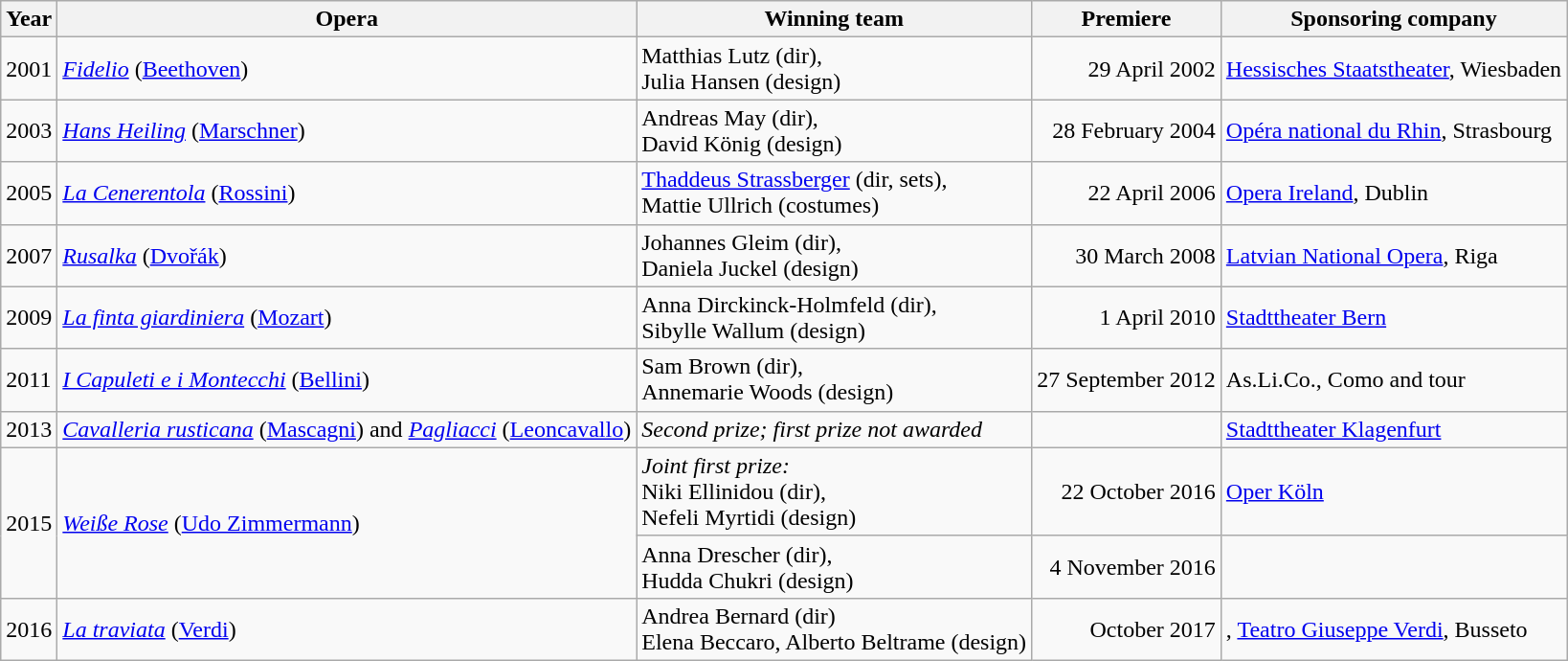<table class="wikitable">
<tr>
<th>Year</th>
<th>Opera</th>
<th>Winning team</th>
<th>Premiere</th>
<th>Sponsoring company</th>
</tr>
<tr>
<td>2001</td>
<td><em><a href='#'>Fidelio</a></em> (<a href='#'>Beethoven</a>)</td>
<td>Matthias Lutz (dir),<br>Julia Hansen (design)</td>
<td style="text-align:right">29 April 2002</td>
<td><a href='#'>Hessisches Staatstheater</a>, Wiesbaden</td>
</tr>
<tr>
<td>2003</td>
<td><em><a href='#'>Hans Heiling</a></em> (<a href='#'>Marschner</a>)</td>
<td>Andreas May (dir),<br>David König (design)</td>
<td style="text-align:right">28 February 2004</td>
<td><a href='#'>Opéra national du Rhin</a>, Strasbourg</td>
</tr>
<tr>
<td>2005</td>
<td><em><a href='#'>La Cenerentola</a></em> (<a href='#'>Rossini</a>)</td>
<td><a href='#'>Thaddeus Strassberger</a> (dir, sets),<br>Mattie Ullrich (costumes)</td>
<td style="text-align:right">22 April 2006</td>
<td><a href='#'>Opera Ireland</a>, Dublin</td>
</tr>
<tr>
<td>2007</td>
<td><em><a href='#'>Rusalka</a></em> (<a href='#'>Dvořák</a>)</td>
<td>Johannes Gleim (dir),<br>Daniela Juckel (design)</td>
<td style="text-align:right">30 March 2008</td>
<td><a href='#'>Latvian National Opera</a>, Riga</td>
</tr>
<tr>
<td>2009</td>
<td><em><a href='#'>La finta giardiniera</a></em> (<a href='#'>Mozart</a>)</td>
<td>Anna Dirckinck-Holmfeld (dir),<br>Sibylle Wallum (design)</td>
<td style="text-align:right">1 April 2010</td>
<td><a href='#'>Stadttheater Bern</a></td>
</tr>
<tr>
<td>2011</td>
<td><em><a href='#'>I Capuleti e i Montecchi</a></em> (<a href='#'>Bellini</a>)</td>
<td>Sam Brown (dir),<br>Annemarie Woods (design)</td>
<td style="text-align:right">27 September 2012</td>
<td>As.Li.Co., Como and tour</td>
</tr>
<tr>
<td>2013</td>
<td><em><a href='#'>Cavalleria rusticana</a></em> (<a href='#'>Mascagni</a>) and <em><a href='#'>Pagliacci</a></em> (<a href='#'>Leoncavallo</a>)</td>
<td><em>Second prize; first prize not awarded</em></td>
<td></td>
<td><a href='#'>Stadttheater Klagenfurt</a></td>
</tr>
<tr>
<td rowspan="2">2015</td>
<td rowspan="2"><em><a href='#'>Weiße Rose</a></em> (<a href='#'>Udo Zimmermann</a>)</td>
<td><em>Joint first prize:</em><br>Niki Ellinidou (dir),<br>Nefeli Myrtidi (design)</td>
<td style="text-align:right">22 October 2016</td>
<td><a href='#'>Oper Köln</a></td>
</tr>
<tr>
<td>Anna Drescher (dir),<br>Hudda Chukri (design)</td>
<td style="text-align:right">4 November 2016</td>
<td></td>
</tr>
<tr>
<td>2016</td>
<td><em><a href='#'>La traviata</a></em> (<a href='#'>Verdi</a>)</td>
<td>Andrea Bernard (dir)<br>Elena Beccaro, Alberto Beltrame (design)</td>
<td style="text-align:right">October 2017</td>
<td>, <a href='#'>Teatro Giuseppe Verdi</a>, Busseto</td>
</tr>
</table>
